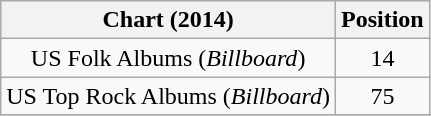<table class="wikitable sortable plainrowheaders" style="text-align:center">
<tr>
<th scope="col">Chart (2014)</th>
<th scope="col">Position</th>
</tr>
<tr>
<td>US Folk Albums (<em>Billboard</em>)</td>
<td style="text-align:center;">14</td>
</tr>
<tr>
<td>US Top Rock Albums (<em>Billboard</em>)</td>
<td style="text-align:center;">75</td>
</tr>
<tr>
</tr>
</table>
